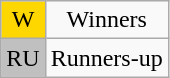<table class="wikitable" style="text-align:center">
<tr>
<td style=background:gold>W</td>
<td>Winners</td>
</tr>
<tr>
<td style=background:silver>RU</td>
<td>Runners-up</td>
</tr>
</table>
